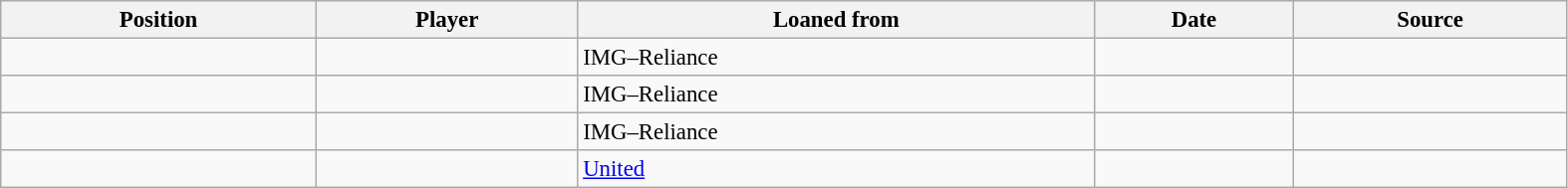<table class="wikitable sortable" style="width:83%; text-align:center; font-size:95%; text-align:left;">
<tr>
<th><strong>Position </strong></th>
<th><strong>Player </strong></th>
<th><strong>Loaned from</strong></th>
<th><strong>Date </strong></th>
<th><strong>Source</strong></th>
</tr>
<tr>
<td></td>
<td></td>
<td>IMG–Reliance</td>
<td></td>
<td></td>
</tr>
<tr>
<td></td>
<td></td>
<td>IMG–Reliance</td>
<td></td>
<td></td>
</tr>
<tr>
<td></td>
<td></td>
<td>IMG–Reliance</td>
<td></td>
<td></td>
</tr>
<tr>
<td></td>
<td></td>
<td><a href='#'>United</a></td>
<td></td>
<td></td>
</tr>
</table>
